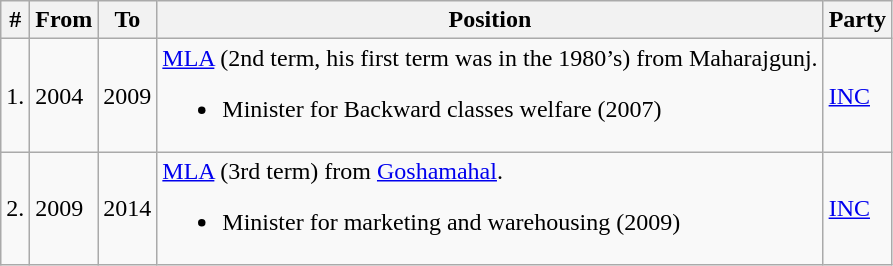<table class="wikitable sortable">
<tr>
<th>#</th>
<th>From</th>
<th>To</th>
<th>Position</th>
<th>Party</th>
</tr>
<tr>
<td>1.</td>
<td>2004</td>
<td>2009</td>
<td><a href='#'>MLA</a> (2nd term, his first term was in the 1980’s)  from Maharajgunj.<br><ul><li>Minister for Backward classes welfare (2007)</li></ul></td>
<td><a href='#'>INC</a></td>
</tr>
<tr>
<td>2.</td>
<td>2009</td>
<td>2014</td>
<td><a href='#'>MLA</a> (3rd term) from <a href='#'>Goshamahal</a>.<br><ul><li>Minister for marketing and warehousing (2009)</li></ul></td>
<td><a href='#'>INC</a></td>
</tr>
</table>
